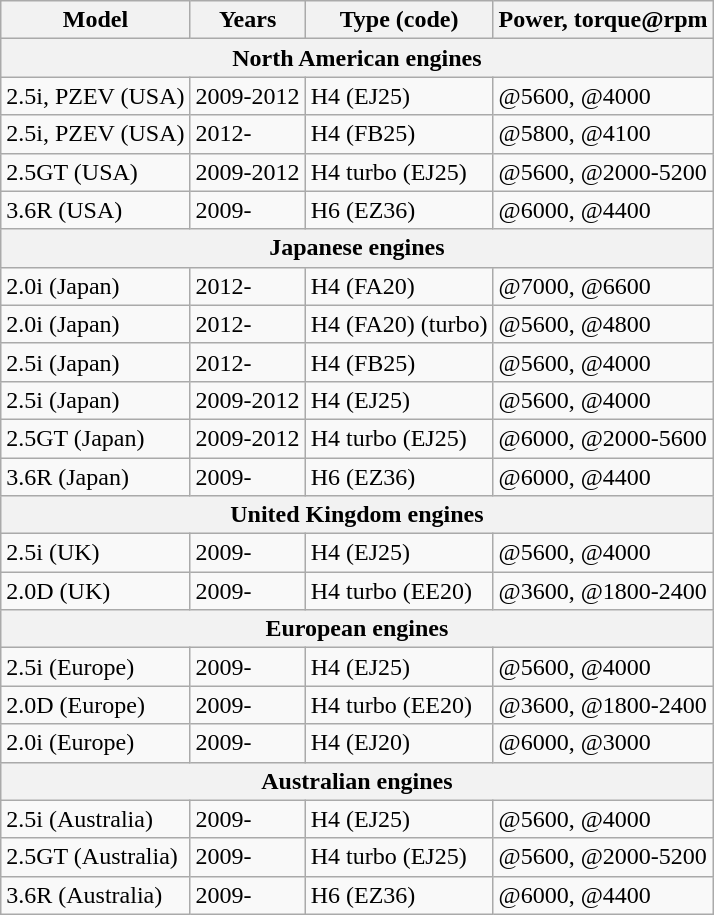<table class="wikitable">
<tr>
<th>Model</th>
<th>Years</th>
<th>Type (code)</th>
<th>Power, torque@rpm</th>
</tr>
<tr>
<th colspan=4>North American engines</th>
</tr>
<tr>
<td>2.5i, PZEV (USA)</td>
<td>2009-2012</td>
<td> H4 (EJ25)</td>
<td> @5600,  @4000</td>
</tr>
<tr>
<td>2.5i, PZEV (USA)</td>
<td>2012-</td>
<td> H4 (FB25)</td>
<td> @5800,  @4100</td>
</tr>
<tr>
<td>2.5GT (USA)</td>
<td>2009-2012</td>
<td> H4 turbo (EJ25)</td>
<td> @5600,  @2000-5200</td>
</tr>
<tr>
<td>3.6R (USA)</td>
<td>2009-</td>
<td> H6 (EZ36)</td>
<td> @6000,  @4400</td>
</tr>
<tr>
<th colspan=4>Japanese engines</th>
</tr>
<tr>
<td>2.0i (Japan)</td>
<td>2012-</td>
<td> H4 (FA20)</td>
<td> @7000,  @6600</td>
</tr>
<tr>
<td>2.0i (Japan)</td>
<td>2012-</td>
<td> H4 (FA20) (turbo)</td>
<td> @5600,  @4800</td>
</tr>
<tr>
<td>2.5i (Japan)</td>
<td>2012-</td>
<td> H4 (FB25)</td>
<td> @5600,  @4000</td>
</tr>
<tr>
<td>2.5i (Japan)</td>
<td>2009-2012</td>
<td> H4 (EJ25)</td>
<td> @5600,  @4000</td>
</tr>
<tr>
<td>2.5GT (Japan)</td>
<td>2009-2012</td>
<td> H4 turbo (EJ25)</td>
<td> @6000,  @2000-5600</td>
</tr>
<tr>
<td>3.6R (Japan)</td>
<td>2009-</td>
<td> H6 (EZ36)</td>
<td> @6000,  @4400</td>
</tr>
<tr>
<th colspan=4>United Kingdom engines</th>
</tr>
<tr>
<td>2.5i (UK)</td>
<td>2009-</td>
<td> H4 (EJ25)</td>
<td> @5600,  @4000</td>
</tr>
<tr>
<td>2.0D (UK)</td>
<td>2009-</td>
<td> H4 turbo (EE20)</td>
<td> @3600,  @1800-2400</td>
</tr>
<tr>
<th colspan=4>European engines</th>
</tr>
<tr>
<td>2.5i (Europe)</td>
<td>2009-</td>
<td> H4 (EJ25)</td>
<td> @5600,  @4000</td>
</tr>
<tr>
<td>2.0D (Europe)</td>
<td>2009-</td>
<td> H4 turbo (EE20)</td>
<td> @3600,  @1800-2400</td>
</tr>
<tr>
<td>2.0i (Europe)</td>
<td>2009-</td>
<td> H4 (EJ20)</td>
<td> @6000,  @3000</td>
</tr>
<tr>
<th colspan=4>Australian engines</th>
</tr>
<tr>
<td>2.5i (Australia)</td>
<td>2009-</td>
<td> H4 (EJ25)</td>
<td> @5600,  @4000</td>
</tr>
<tr>
<td>2.5GT (Australia)</td>
<td>2009-</td>
<td> H4 turbo (EJ25)</td>
<td> @5600,  @2000-5200</td>
</tr>
<tr>
<td>3.6R (Australia)</td>
<td>2009-</td>
<td> H6 (EZ36)</td>
<td> @6000,  @4400</td>
</tr>
</table>
